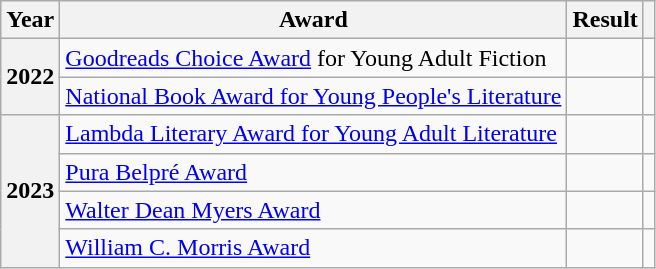<table class="wikitable sortable">
<tr>
<th scope="col">Year</th>
<th scope="col">Award</th>
<th scope="col">Result</th>
<th scope="col"></th>
</tr>
<tr>
<th rowspan="2">2022</th>
<td><a href='#'>Goodreads Choice Award</a> for Young Adult Fiction</td>
<td></td>
<td></td>
</tr>
<tr>
<td><a href='#'>National Book Award for Young People's Literature</a></td>
<td></td>
<td></td>
</tr>
<tr>
<th rowspan="4">2023</th>
<td><a href='#'>Lambda Literary Award for Young Adult Literature</a></td>
<td></td>
<td></td>
</tr>
<tr>
<td><a href='#'>Pura Belpré Award</a></td>
<td></td>
<td></td>
</tr>
<tr>
<td><a href='#'>Walter Dean Myers Award</a></td>
<td></td>
<td></td>
</tr>
<tr>
<td><a href='#'>William C. Morris Award</a></td>
<td></td>
<td></td>
</tr>
</table>
